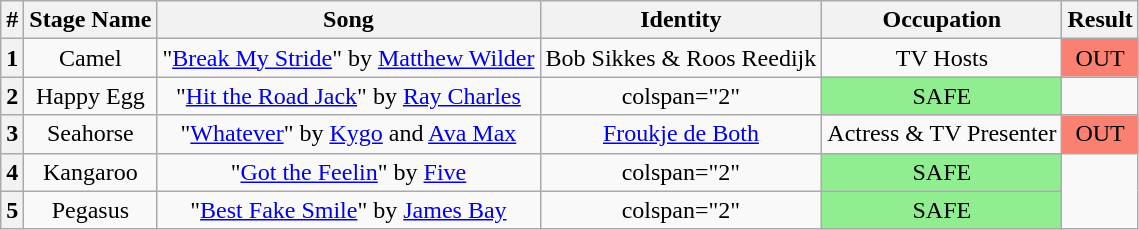<table class="wikitable plainrowheaders" style="text-align: center;">
<tr>
<th><strong>#</strong></th>
<th><strong>Stage Name</strong></th>
<th><strong>Song</strong></th>
<th>Identity</th>
<th><strong>Occupation</strong></th>
<th>Result</th>
</tr>
<tr>
<th>1</th>
<td>Camel</td>
<td>"<a href='#'>Break My Stride</a>" by <a href='#'>Matthew Wilder</a></td>
<td>Bob Sikkes &  Roos Reedijk</td>
<td>TV Hosts</td>
<td bgcolor="salmon">OUT</td>
</tr>
<tr>
<th>2</th>
<td>Happy Egg</td>
<td>"<a href='#'>Hit the Road Jack</a>" by <a href='#'>Ray Charles</a></td>
<td>colspan="2" </td>
<td bgcolor="lightgreen">SAFE</td>
</tr>
<tr>
<th>3</th>
<td>Seahorse</td>
<td>"<a href='#'>Whatever</a>" by <a href='#'>Kygo</a> and <a href='#'>Ava Max</a></td>
<td><a href='#'>Froukje de Both</a></td>
<td>Actress & TV Presenter</td>
<td bgcolor="salmon">OUT</td>
</tr>
<tr>
<th>4</th>
<td>Kangaroo</td>
<td>"<a href='#'>Got the Feelin</a>" by <a href='#'>Five</a></td>
<td>colspan="2" </td>
<td bgcolor="lightgreen">SAFE</td>
</tr>
<tr>
<th>5</th>
<td>Pegasus</td>
<td>"<a href='#'>Best Fake Smile</a>" by <a href='#'>James Bay</a></td>
<td>colspan="2" </td>
<td bgcolor="lightgreen">SAFE</td>
</tr>
</table>
